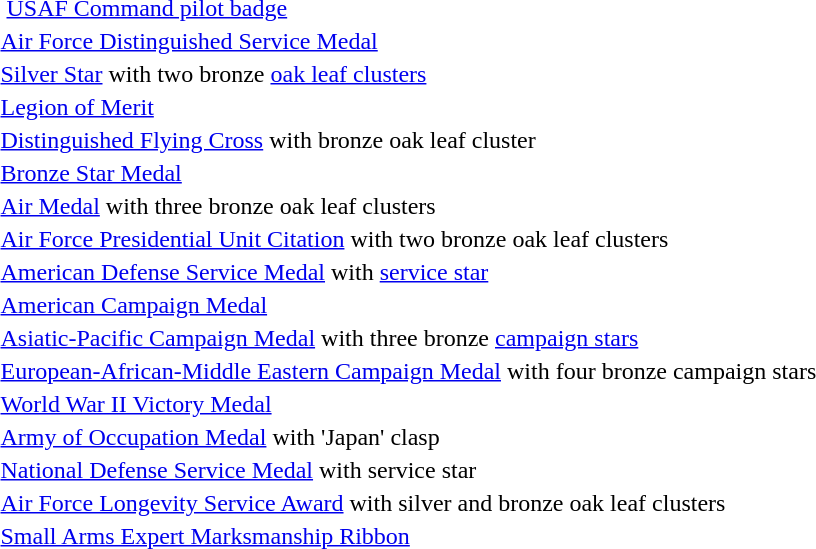<table>
<tr>
<td colspan="2">  <a href='#'>USAF Command pilot badge</a></td>
</tr>
<tr>
<td></td>
<td><a href='#'>Air Force Distinguished Service Medal</a></td>
</tr>
<tr>
<td></td>
<td><a href='#'>Silver Star</a> with two bronze <a href='#'>oak leaf clusters</a></td>
</tr>
<tr>
<td></td>
<td><a href='#'>Legion of Merit</a></td>
</tr>
<tr>
<td></td>
<td><a href='#'>Distinguished Flying Cross</a> with bronze oak leaf cluster</td>
</tr>
<tr>
<td></td>
<td><a href='#'>Bronze Star Medal</a></td>
</tr>
<tr>
<td></td>
<td><a href='#'>Air Medal</a> with three bronze oak leaf clusters</td>
</tr>
<tr>
<td></td>
<td><a href='#'>Air Force Presidential Unit Citation</a> with two bronze oak leaf clusters</td>
</tr>
<tr>
<td></td>
<td><a href='#'>American Defense Service Medal</a> with <a href='#'>service star</a></td>
</tr>
<tr>
<td></td>
<td><a href='#'>American Campaign Medal</a></td>
</tr>
<tr>
<td></td>
<td><a href='#'>Asiatic-Pacific Campaign Medal</a> with three bronze <a href='#'>campaign stars</a></td>
</tr>
<tr>
<td></td>
<td><a href='#'>European-African-Middle Eastern Campaign Medal</a> with four bronze campaign stars</td>
</tr>
<tr>
<td></td>
<td><a href='#'>World War II Victory Medal</a></td>
</tr>
<tr>
<td></td>
<td><a href='#'>Army of Occupation Medal</a> with 'Japan' clasp</td>
</tr>
<tr>
<td></td>
<td><a href='#'>National Defense Service Medal</a> with service star</td>
</tr>
<tr>
<td></td>
<td><a href='#'>Air Force Longevity Service Award</a> with silver and bronze oak leaf clusters</td>
</tr>
<tr>
<td></td>
<td><a href='#'>Small Arms Expert Marksmanship Ribbon</a></td>
</tr>
<tr>
</tr>
</table>
